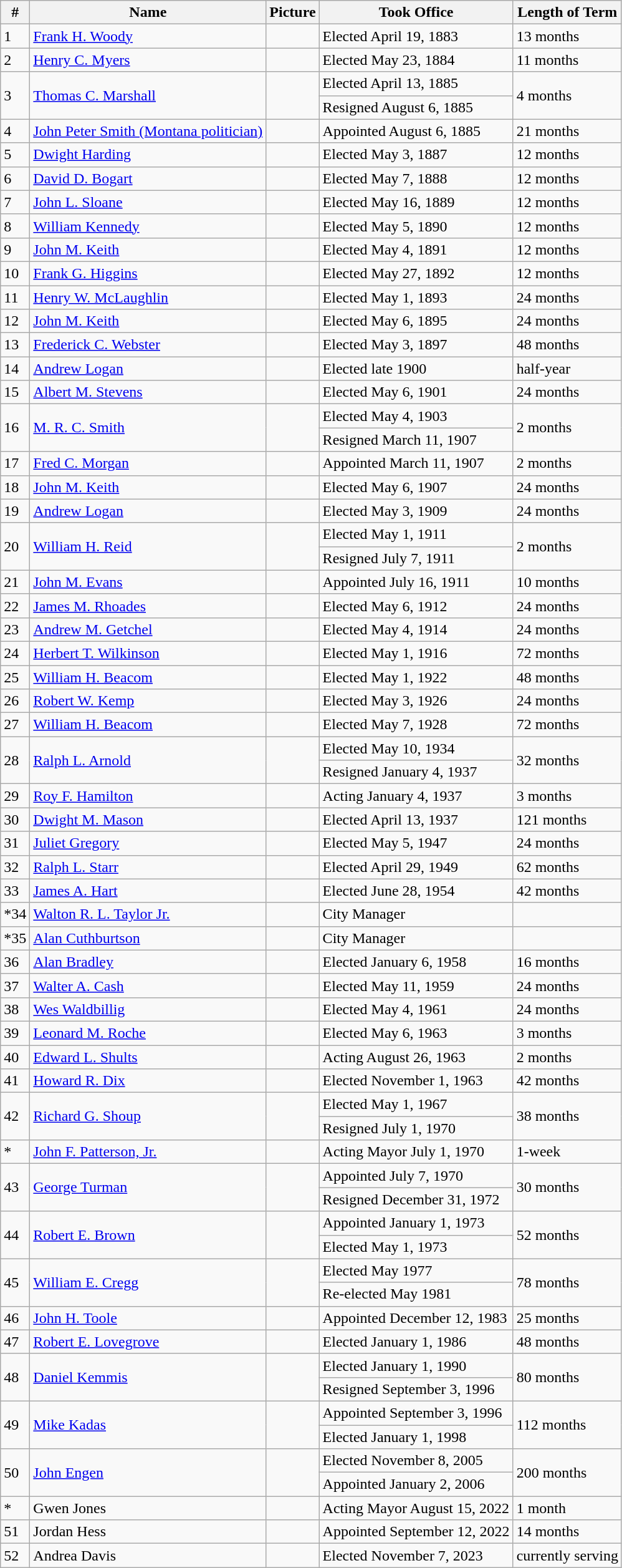<table class="wikitable collapsible">
<tr>
<th>#</th>
<th>Name</th>
<th>Picture</th>
<th>Took Office</th>
<th>Length of Term</th>
</tr>
<tr>
<td>1</td>
<td><a href='#'>Frank H. Woody</a></td>
<td></td>
<td>Elected April 19, 1883</td>
<td>13 months</td>
</tr>
<tr>
<td>2</td>
<td><a href='#'>Henry C. Myers</a></td>
<td></td>
<td>Elected May 23, 1884</td>
<td>11 months</td>
</tr>
<tr>
<td rowspan="2">3</td>
<td rowspan="2"><a href='#'>Thomas C. Marshall</a></td>
<td rowspan="2"></td>
<td>Elected April 13, 1885</td>
<td rowspan="2">4 months</td>
</tr>
<tr>
<td>Resigned August 6, 1885</td>
</tr>
<tr>
<td>4</td>
<td><a href='#'>John Peter Smith (Montana politician)</a></td>
<td></td>
<td>Appointed August 6, 1885</td>
<td>21 months</td>
</tr>
<tr>
<td>5</td>
<td><a href='#'>Dwight Harding</a></td>
<td></td>
<td>Elected May 3, 1887</td>
<td>12 months</td>
</tr>
<tr>
<td>6</td>
<td><a href='#'>David D. Bogart</a></td>
<td></td>
<td>Elected May 7, 1888</td>
<td>12 months</td>
</tr>
<tr>
<td>7</td>
<td><a href='#'>John L. Sloane</a></td>
<td></td>
<td>Elected May 16, 1889</td>
<td>12 months</td>
</tr>
<tr>
<td>8</td>
<td><a href='#'>William Kennedy</a></td>
<td></td>
<td>Elected May 5, 1890</td>
<td>12 months</td>
</tr>
<tr>
<td>9</td>
<td><a href='#'>John M. Keith</a></td>
<td></td>
<td>Elected May 4, 1891</td>
<td>12 months</td>
</tr>
<tr>
<td>10</td>
<td><a href='#'>Frank G. Higgins</a></td>
<td></td>
<td>Elected May 27, 1892</td>
<td>12 months</td>
</tr>
<tr>
<td>11</td>
<td><a href='#'>Henry W. McLaughlin</a></td>
<td></td>
<td>Elected May 1, 1893</td>
<td>24 months</td>
</tr>
<tr>
<td>12</td>
<td><a href='#'>John M. Keith</a></td>
<td></td>
<td>Elected May 6, 1895</td>
<td>24 months</td>
</tr>
<tr>
<td>13</td>
<td><a href='#'>Frederick C. Webster</a></td>
<td></td>
<td>Elected May 3, 1897</td>
<td>48 months</td>
</tr>
<tr>
<td>14</td>
<td><a href='#'>Andrew Logan</a></td>
<td></td>
<td>Elected late 1900</td>
<td>half-year</td>
</tr>
<tr>
<td>15</td>
<td><a href='#'>Albert M. Stevens</a></td>
<td></td>
<td>Elected May 6, 1901</td>
<td>24 months</td>
</tr>
<tr>
<td rowspan="2">16</td>
<td rowspan="2"><a href='#'>M. R. C. Smith</a></td>
<td rowspan="2"></td>
<td>Elected May 4, 1903</td>
<td rowspan="2">2 months</td>
</tr>
<tr>
<td>Resigned March 11, 1907</td>
</tr>
<tr>
<td>17</td>
<td><a href='#'>Fred C. Morgan</a></td>
<td></td>
<td>Appointed March 11, 1907</td>
<td>2 months</td>
</tr>
<tr>
<td>18</td>
<td><a href='#'>John M. Keith</a></td>
<td></td>
<td>Elected May 6, 1907</td>
<td>24 months</td>
</tr>
<tr>
<td>19</td>
<td><a href='#'>Andrew Logan</a></td>
<td></td>
<td>Elected May 3, 1909</td>
<td>24 months</td>
</tr>
<tr>
<td rowspan="2">20</td>
<td rowspan="2"><a href='#'>William H. Reid</a></td>
<td rowspan="2"></td>
<td>Elected May 1, 1911</td>
<td rowspan="2">2 months</td>
</tr>
<tr>
<td>Resigned July 7, 1911</td>
</tr>
<tr>
<td>21</td>
<td><a href='#'>John M. Evans</a></td>
<td></td>
<td>Appointed July 16, 1911</td>
<td>10 months</td>
</tr>
<tr>
<td>22</td>
<td><a href='#'>James M. Rhoades</a></td>
<td></td>
<td>Elected May 6, 1912</td>
<td>24 months</td>
</tr>
<tr>
<td>23</td>
<td><a href='#'>Andrew M. Getchel</a></td>
<td></td>
<td>Elected May 4, 1914</td>
<td>24 months</td>
</tr>
<tr>
<td>24</td>
<td><a href='#'>Herbert T. Wilkinson</a></td>
<td></td>
<td>Elected May 1, 1916</td>
<td>72 months</td>
</tr>
<tr>
<td>25</td>
<td><a href='#'>William H. Beacom</a></td>
<td></td>
<td>Elected May 1, 1922</td>
<td>48 months</td>
</tr>
<tr>
<td>26</td>
<td><a href='#'>Robert W. Kemp</a></td>
<td></td>
<td>Elected May 3, 1926</td>
<td>24 months</td>
</tr>
<tr>
<td>27</td>
<td><a href='#'>William H. Beacom</a></td>
<td></td>
<td>Elected May 7, 1928</td>
<td>72 months</td>
</tr>
<tr>
<td rowspan="2">28</td>
<td rowspan="2"><a href='#'>Ralph L. Arnold</a></td>
<td rowspan="2"></td>
<td>Elected May 10, 1934</td>
<td rowspan="2">32 months</td>
</tr>
<tr>
<td>Resigned January 4, 1937</td>
</tr>
<tr>
<td>29</td>
<td><a href='#'>Roy F. Hamilton</a></td>
<td></td>
<td>Acting January 4, 1937</td>
<td>3 months</td>
</tr>
<tr>
<td>30</td>
<td><a href='#'>Dwight M. Mason</a></td>
<td></td>
<td>Elected April 13, 1937</td>
<td>121 months</td>
</tr>
<tr>
<td>31</td>
<td><a href='#'>Juliet Gregory</a></td>
<td></td>
<td>Elected May 5, 1947</td>
<td>24 months</td>
</tr>
<tr>
<td>32</td>
<td><a href='#'>Ralph L. Starr</a></td>
<td></td>
<td>Elected April 29, 1949</td>
<td>62 months</td>
</tr>
<tr>
<td>33</td>
<td><a href='#'>James A. Hart</a></td>
<td></td>
<td>Elected June 28, 1954</td>
<td>42 months</td>
</tr>
<tr>
<td>*34</td>
<td><a href='#'>Walton R. L. Taylor Jr.</a></td>
<td></td>
<td>City Manager</td>
<td></td>
</tr>
<tr>
<td>*35</td>
<td><a href='#'>Alan Cuthburtson</a></td>
<td></td>
<td>City Manager</td>
<td></td>
</tr>
<tr>
<td>36</td>
<td><a href='#'>Alan Bradley</a></td>
<td></td>
<td>Elected January 6, 1958</td>
<td>16 months</td>
</tr>
<tr>
<td>37</td>
<td><a href='#'>Walter A. Cash</a></td>
<td></td>
<td>Elected May 11, 1959</td>
<td>24 months</td>
</tr>
<tr>
<td>38</td>
<td><a href='#'>Wes Waldbillig</a></td>
<td></td>
<td>Elected May 4, 1961</td>
<td>24 months</td>
</tr>
<tr>
<td>39</td>
<td><a href='#'>Leonard M. Roche</a></td>
<td></td>
<td>Elected May 6, 1963</td>
<td>3 months</td>
</tr>
<tr>
<td>40</td>
<td><a href='#'>Edward L. Shults</a></td>
<td></td>
<td>Acting August 26, 1963</td>
<td>2 months</td>
</tr>
<tr>
<td>41</td>
<td><a href='#'>Howard R. Dix</a></td>
<td></td>
<td>Elected November 1, 1963</td>
<td>42 months</td>
</tr>
<tr>
<td rowspan="2">42</td>
<td rowspan="2"><a href='#'>Richard G. Shoup</a></td>
<td rowspan="2"></td>
<td>Elected May 1, 1967</td>
<td rowspan="2">38 months</td>
</tr>
<tr>
<td>Resigned July 1, 1970</td>
</tr>
<tr>
<td>*</td>
<td><a href='#'>John F. Patterson, Jr.</a></td>
<td></td>
<td>Acting Mayor July 1, 1970</td>
<td>1-week</td>
</tr>
<tr>
<td rowspan="2">43</td>
<td rowspan="2"><a href='#'>George Turman</a></td>
<td rowspan="2"></td>
<td>Appointed July 7, 1970</td>
<td rowspan="2">30 months</td>
</tr>
<tr>
<td>Resigned December 31, 1972</td>
</tr>
<tr>
<td rowspan="2">44</td>
<td rowspan="2"><a href='#'>Robert E. Brown</a></td>
<td rowspan="2"></td>
<td>Appointed January 1, 1973</td>
<td rowspan="2">52 months</td>
</tr>
<tr>
<td>Elected May 1, 1973</td>
</tr>
<tr>
<td rowspan="2">45</td>
<td rowspan="2"><a href='#'>William E. Cregg</a></td>
<td rowspan="2"></td>
<td>Elected May 1977</td>
<td rowspan="2">78 months</td>
</tr>
<tr>
<td>Re-elected May 1981</td>
</tr>
<tr>
<td>46</td>
<td><a href='#'>John H. Toole</a></td>
<td></td>
<td>Appointed December 12, 1983</td>
<td>25 months</td>
</tr>
<tr>
<td>47</td>
<td><a href='#'>Robert E. Lovegrove</a></td>
<td></td>
<td>Elected January 1, 1986</td>
<td>48 months</td>
</tr>
<tr>
<td rowspan="2">48</td>
<td rowspan="2"><a href='#'>Daniel Kemmis</a></td>
<td rowspan="2"></td>
<td>Elected January 1, 1990</td>
<td rowspan="2">80 months</td>
</tr>
<tr>
<td>Resigned September 3, 1996</td>
</tr>
<tr>
<td rowspan="2">49</td>
<td rowspan="2"><a href='#'>Mike Kadas</a></td>
<td rowspan="2"></td>
<td>Appointed September 3, 1996</td>
<td rowspan="2">112 months</td>
</tr>
<tr>
<td>Elected January 1, 1998</td>
</tr>
<tr>
<td rowspan="2">50</td>
<td rowspan="2"><a href='#'>John Engen</a></td>
<td rowspan="2"></td>
<td>Elected November 8, 2005</td>
<td rowspan="2">200 months</td>
</tr>
<tr>
<td>Appointed January 2, 2006</td>
</tr>
<tr>
<td>*</td>
<td>Gwen Jones</td>
<td></td>
<td>Acting Mayor August 15, 2022</td>
<td>1 month</td>
</tr>
<tr>
<td>51</td>
<td>Jordan Hess</td>
<td></td>
<td>Appointed September 12, 2022</td>
<td>14 months</td>
</tr>
<tr>
<td>52</td>
<td>Andrea Davis</td>
<td></td>
<td>Elected November 7, 2023</td>
<td>currently serving</td>
</tr>
</table>
